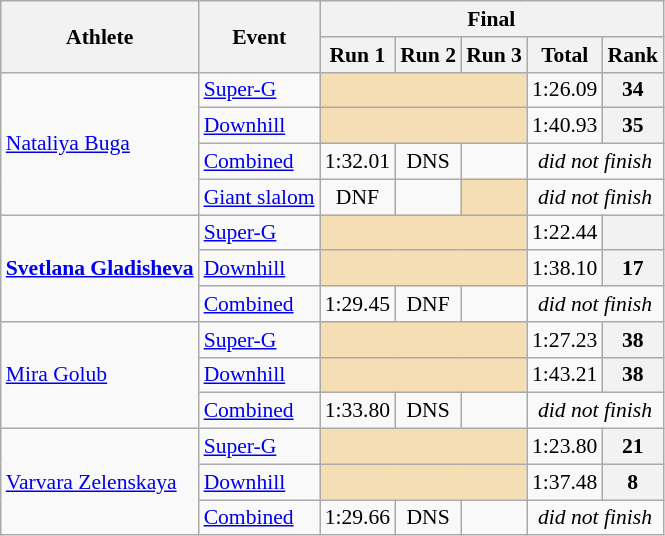<table class="wikitable" style="font-size:90%">
<tr>
<th rowspan="2">Athlete</th>
<th rowspan="2">Event</th>
<th colspan="5">Final</th>
</tr>
<tr>
<th>Run 1</th>
<th>Run 2</th>
<th>Run 3</th>
<th>Total</th>
<th>Rank</th>
</tr>
<tr>
<td rowspan=4><a href='#'>Nataliya Buga</a></td>
<td><a href='#'>Super-G</a></td>
<td colspan=3 bgcolor="wheat"></td>
<td align="center">1:26.09</td>
<th align="center">34</th>
</tr>
<tr>
<td><a href='#'>Downhill</a></td>
<td colspan=3 bgcolor="wheat"></td>
<td align="center">1:40.93</td>
<th align="center">35</th>
</tr>
<tr>
<td><a href='#'>Combined</a></td>
<td align="center">1:32.01</td>
<td align="center">DNS</td>
<td align="center"></td>
<td align="center" colspan=2><em>did not finish</em></td>
</tr>
<tr>
<td><a href='#'>Giant slalom</a></td>
<td align="center">DNF</td>
<td align="center"></td>
<td colspan=1 bgcolor="wheat"></td>
<td align="center" colspan=2><em>did not finish</em></td>
</tr>
<tr>
<td rowspan=3><strong><a href='#'>Svetlana Gladisheva</a></strong></td>
<td><a href='#'>Super-G</a></td>
<td colspan=3 bgcolor="wheat"></td>
<td align="center">1:22.44</td>
<th align="center"></th>
</tr>
<tr>
<td><a href='#'>Downhill</a></td>
<td colspan=3 bgcolor="wheat"></td>
<td align="center">1:38.10</td>
<th align="center">17</th>
</tr>
<tr>
<td><a href='#'>Combined</a></td>
<td align="center">1:29.45</td>
<td align="center">DNF</td>
<td align="center"></td>
<td align="center" colspan=2><em>did not finish</em></td>
</tr>
<tr>
<td rowspan=3><a href='#'>Mira Golub</a></td>
<td><a href='#'>Super-G</a></td>
<td colspan=3 bgcolor="wheat"></td>
<td align="center">1:27.23</td>
<th align="center">38</th>
</tr>
<tr>
<td><a href='#'>Downhill</a></td>
<td colspan=3 bgcolor="wheat"></td>
<td align="center">1:43.21</td>
<th align="center">38</th>
</tr>
<tr>
<td><a href='#'>Combined</a></td>
<td align="center">1:33.80</td>
<td align="center">DNS</td>
<td align="center"></td>
<td align="center" colspan=2><em>did not finish</em></td>
</tr>
<tr>
<td rowspan=3><a href='#'>Varvara Zelenskaya</a></td>
<td><a href='#'>Super-G</a></td>
<td colspan=3 bgcolor="wheat"></td>
<td align="center">1:23.80</td>
<th align="center">21</th>
</tr>
<tr>
<td><a href='#'>Downhill</a></td>
<td colspan=3 bgcolor="wheat"></td>
<td align="center">1:37.48</td>
<th align="center">8</th>
</tr>
<tr>
<td><a href='#'>Combined</a></td>
<td align="center">1:29.66</td>
<td align="center">DNS</td>
<td align="center"></td>
<td align="center" colspan=2><em>did not finish</em></td>
</tr>
</table>
